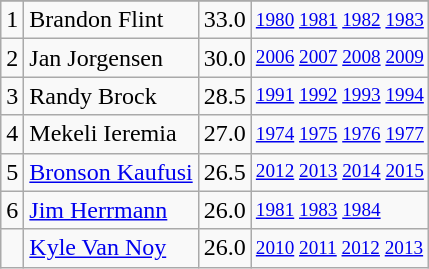<table class="wikitable">
<tr>
</tr>
<tr>
<td>1</td>
<td>Brandon Flint</td>
<td>33.0</td>
<td style="font-size:80%;"><a href='#'>1980</a> <a href='#'>1981</a> <a href='#'>1982</a> <a href='#'>1983</a></td>
</tr>
<tr>
<td>2</td>
<td>Jan Jorgensen</td>
<td>30.0</td>
<td style="font-size:80%;"><a href='#'>2006</a> <a href='#'>2007</a> <a href='#'>2008</a> <a href='#'>2009</a></td>
</tr>
<tr>
<td>3</td>
<td>Randy Brock</td>
<td>28.5</td>
<td style="font-size:80%;"><a href='#'>1991</a> <a href='#'>1992</a> <a href='#'>1993</a> <a href='#'>1994</a></td>
</tr>
<tr>
<td>4</td>
<td>Mekeli Ieremia</td>
<td>27.0</td>
<td style="font-size:80%;"><a href='#'>1974</a> <a href='#'>1975</a> <a href='#'>1976</a> <a href='#'>1977</a></td>
</tr>
<tr>
<td>5</td>
<td><a href='#'>Bronson Kaufusi</a></td>
<td>26.5</td>
<td style="font-size:80%;"><a href='#'>2012</a> <a href='#'>2013</a> <a href='#'>2014</a> <a href='#'>2015</a></td>
</tr>
<tr>
<td>6</td>
<td><a href='#'>Jim Herrmann</a></td>
<td>26.0</td>
<td style="font-size:80%;"><a href='#'>1981</a> <a href='#'>1983</a> <a href='#'>1984</a></td>
</tr>
<tr>
<td></td>
<td><a href='#'>Kyle Van Noy</a></td>
<td>26.0</td>
<td style="font-size:80%;"><a href='#'>2010</a> <a href='#'>2011</a> <a href='#'>2012</a> <a href='#'>2013</a></td>
</tr>
</table>
